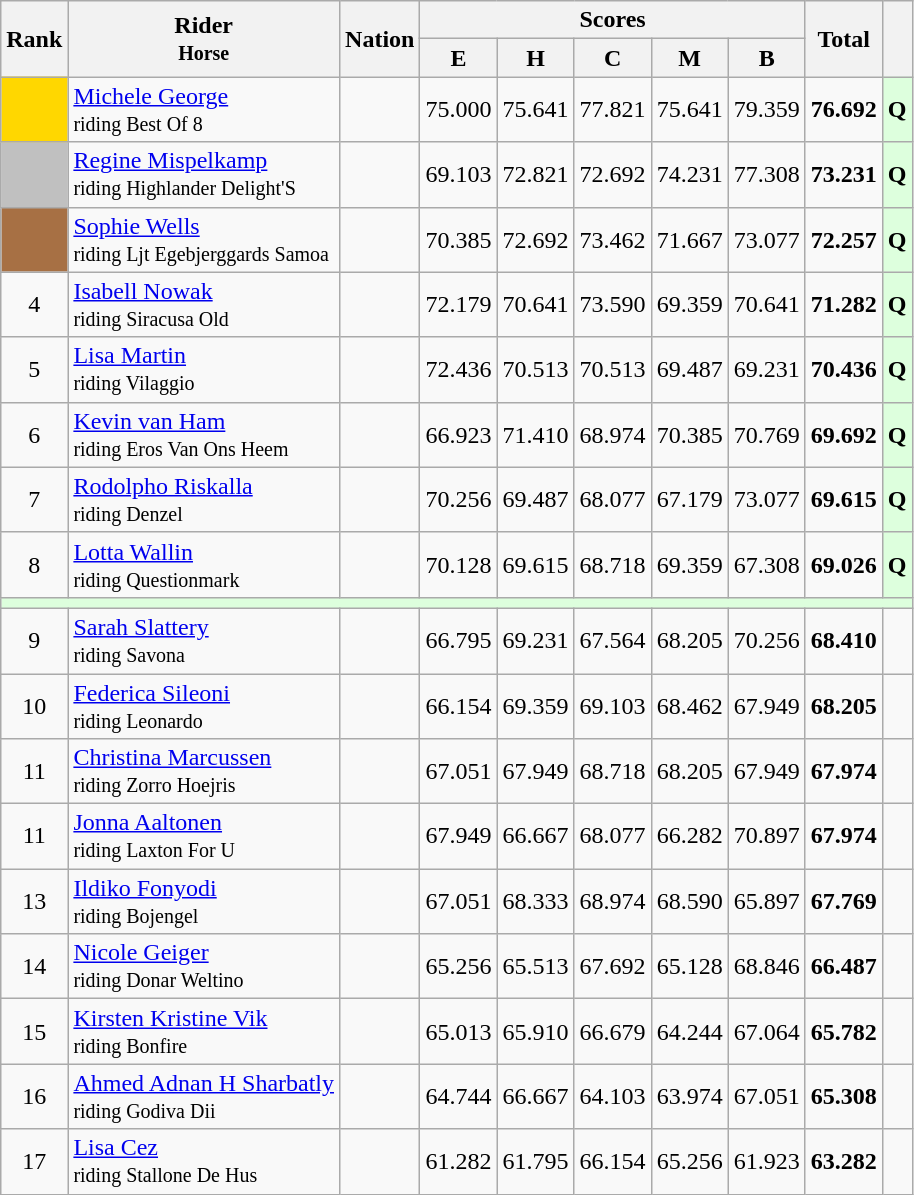<table class="wikitable sortable" style="text-align:center">
<tr>
<th rowspan="2">Rank</th>
<th rowspan="2">Rider <br><small>Horse</small></th>
<th rowspan="2">Nation</th>
<th colspan="5">Scores</th>
<th rowspan="2">Total</th>
<th rowspan="2"></th>
</tr>
<tr>
<th>E</th>
<th>H</th>
<th>C</th>
<th>M</th>
<th>B</th>
</tr>
<tr>
<td bgcolor=gold></td>
<td align=left><a href='#'>Michele George</a> <br> <small>riding Best Of 8</small></td>
<td align=left></td>
<td>75.000</td>
<td>75.641</td>
<td>77.821</td>
<td>75.641</td>
<td>79.359</td>
<td><strong>76.692</strong></td>
<td bgcolor="ddffdd"><strong>Q</strong></td>
</tr>
<tr>
<td bgcolor=silver></td>
<td align=left><a href='#'>Regine Mispelkamp</a> <br> <small>riding Highlander Delight'S</small></td>
<td align=left></td>
<td>69.103</td>
<td>72.821</td>
<td>72.692</td>
<td>74.231</td>
<td>77.308</td>
<td><strong>73.231</strong></td>
<td bgcolor="ddffdd"><strong>Q</strong></td>
</tr>
<tr>
<td bgcolor=a77044></td>
<td align=left><a href='#'>Sophie Wells</a> <br> <small>riding Ljt Egebjerggards Samoa</small></td>
<td align=left></td>
<td>70.385</td>
<td>72.692</td>
<td>73.462</td>
<td>71.667</td>
<td>73.077</td>
<td><strong>72.257</strong></td>
<td bgcolor="ddffdd"><strong>Q</strong></td>
</tr>
<tr>
<td>4</td>
<td align=left><a href='#'>Isabell Nowak</a> <br> <small>riding Siracusa Old</small></td>
<td align=left></td>
<td>72.179</td>
<td>70.641</td>
<td>73.590</td>
<td>69.359</td>
<td>70.641</td>
<td><strong>71.282</strong></td>
<td bgcolor="ddffdd"><strong>Q</strong></td>
</tr>
<tr>
<td>5</td>
<td align=left><a href='#'>Lisa Martin</a> <br> <small>riding Vilaggio</small></td>
<td align=left></td>
<td>72.436</td>
<td>70.513</td>
<td>70.513</td>
<td>69.487</td>
<td>69.231</td>
<td><strong>70.436</strong></td>
<td bgcolor="ddffdd"><strong>Q</strong></td>
</tr>
<tr>
<td>6</td>
<td align=left><a href='#'>Kevin van Ham</a>  <br> <small>riding Eros Van Ons Heem</small></td>
<td align="left"></td>
<td>66.923</td>
<td>71.410</td>
<td>68.974</td>
<td>70.385</td>
<td>70.769</td>
<td><strong>69.692</strong></td>
<td bgcolor="ddffdd"><strong>Q</strong></td>
</tr>
<tr>
<td>7</td>
<td align=left><a href='#'>Rodolpho Riskalla</a> <br> <small>riding Denzel</small></td>
<td align=left></td>
<td>70.256</td>
<td>69.487</td>
<td>68.077</td>
<td>67.179</td>
<td>73.077</td>
<td><strong>69.615</strong></td>
<td bgcolor="ddffdd"><strong>Q</strong></td>
</tr>
<tr>
<td>8</td>
<td align=left><a href='#'>Lotta Wallin</a> <br><small> riding Questionmark</small></td>
<td align=left></td>
<td>70.128</td>
<td>69.615</td>
<td>68.718</td>
<td>69.359</td>
<td>67.308</td>
<td><strong>69.026</strong></td>
<td bgcolor="ddffdd"><strong>Q</strong></td>
</tr>
<tr bgcolor=ddffdd>
<td colspan=10></td>
</tr>
<tr>
<td>9</td>
<td align=left><a href='#'>Sarah Slattery</a> <br><small> riding Savona</small></td>
<td align=left></td>
<td>66.795</td>
<td>69.231</td>
<td>67.564</td>
<td>68.205</td>
<td>70.256</td>
<td><strong>68.410</strong></td>
<td></td>
</tr>
<tr>
<td>10</td>
<td align=left><a href='#'>Federica Sileoni</a> <br><small> riding Leonardo</small></td>
<td align=left></td>
<td>66.154</td>
<td>69.359</td>
<td>69.103</td>
<td>68.462</td>
<td>67.949</td>
<td><strong>68.205</strong></td>
<td></td>
</tr>
<tr>
<td>11</td>
<td align=left><a href='#'>Christina Marcussen</a> <br><small> riding Zorro Hoejris</small></td>
<td align=left></td>
<td>67.051</td>
<td>67.949</td>
<td>68.718</td>
<td>68.205</td>
<td>67.949</td>
<td><strong>67.974</strong></td>
<td></td>
</tr>
<tr>
<td>11</td>
<td align=left><a href='#'>Jonna Aaltonen</a> <br> <small>riding Laxton For U</small></td>
<td align=left></td>
<td>67.949</td>
<td>66.667</td>
<td>68.077</td>
<td>66.282</td>
<td>70.897</td>
<td><strong>67.974</strong></td>
<td></td>
</tr>
<tr>
<td>13</td>
<td align=left><a href='#'>Ildiko Fonyodi</a> <br> <small>riding Bojengel</small></td>
<td align=left></td>
<td>67.051</td>
<td>68.333</td>
<td>68.974</td>
<td>68.590</td>
<td>65.897</td>
<td><strong>67.769</strong></td>
<td></td>
</tr>
<tr>
<td>14</td>
<td align=left><a href='#'>Nicole Geiger</a> <br> <small>riding Donar Weltino </small></td>
<td align=left></td>
<td>65.256</td>
<td>65.513</td>
<td>67.692</td>
<td>65.128</td>
<td>68.846</td>
<td><strong>66.487</strong></td>
<td></td>
</tr>
<tr>
<td>15</td>
<td align=left><a href='#'>Kirsten Kristine Vik</a> <br> <small>riding Bonfire</small></td>
<td align=left></td>
<td>65.013</td>
<td>65.910</td>
<td>66.679</td>
<td>64.244</td>
<td>67.064</td>
<td><strong>65.782</strong></td>
<td></td>
</tr>
<tr>
<td>16</td>
<td align=left><a href='#'>Ahmed Adnan H Sharbatly</a> <br> <small>riding Godiva Dii</small></td>
<td align="left"></td>
<td>64.744</td>
<td>66.667</td>
<td>64.103</td>
<td>63.974</td>
<td>67.051</td>
<td><strong>65.308</strong></td>
<td></td>
</tr>
<tr>
<td>17</td>
<td align=left><a href='#'>Lisa Cez</a> <br> <small>riding Stallone De Hus </small></td>
<td align=left></td>
<td>61.282</td>
<td>61.795</td>
<td>66.154</td>
<td>65.256</td>
<td>61.923</td>
<td><strong>63.282</strong></td>
<td></td>
</tr>
</table>
